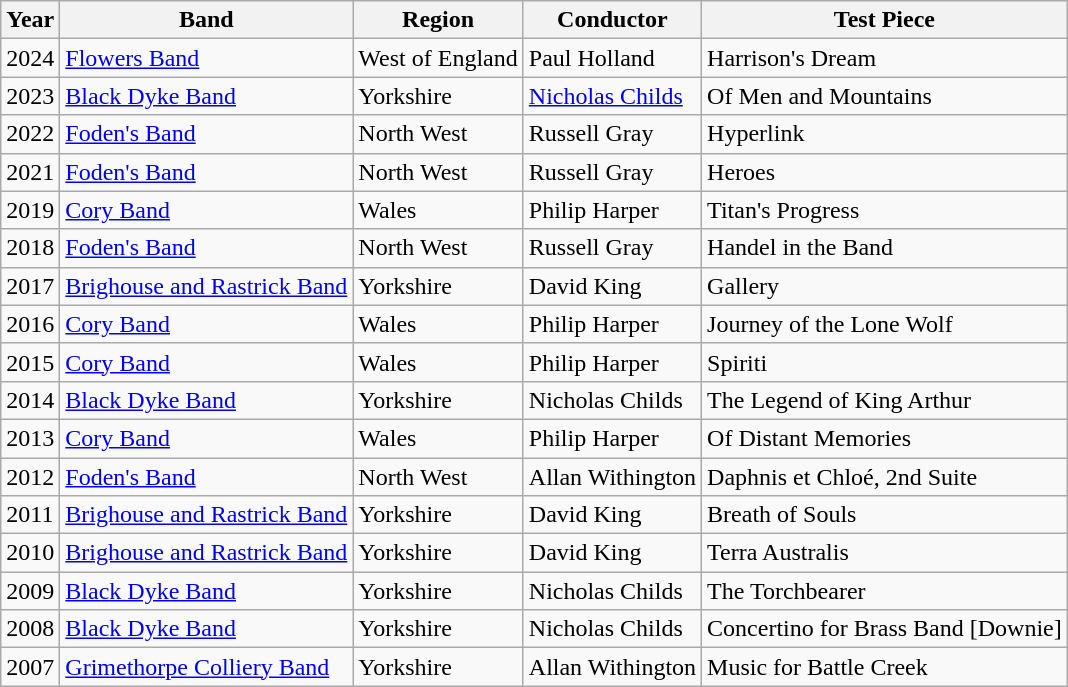<table class="wikitable">
<tr>
<th>Year</th>
<th>Band</th>
<th>Region</th>
<th>Conductor</th>
<th>Test Piece</th>
</tr>
<tr>
<td>2024</td>
<td><a href='#'>Flowers Band</a></td>
<td>West of England</td>
<td>Paul Holland</td>
<td>Harrison's Dream</td>
</tr>
<tr>
<td>2023</td>
<td><a href='#'>Black Dyke Band</a></td>
<td>Yorkshire</td>
<td><a href='#'>Nicholas Childs</a></td>
<td>Of Men and Mountains</td>
</tr>
<tr>
<td>2022</td>
<td><a href='#'>Foden's Band</a></td>
<td>North West</td>
<td>Russell Gray</td>
<td>Hyperlink</td>
</tr>
<tr>
<td>2021</td>
<td><a href='#'>Foden's Band</a></td>
<td>North West</td>
<td>Russell Gray</td>
<td>Heroes</td>
</tr>
<tr>
<td>2019</td>
<td><a href='#'>Cory Band</a></td>
<td>Wales</td>
<td>Philip Harper</td>
<td>Titan's Progress</td>
</tr>
<tr>
<td>2018</td>
<td><a href='#'>Foden's Band</a></td>
<td>North West</td>
<td>Russell Gray</td>
<td>Handel in the Band</td>
</tr>
<tr>
<td>2017</td>
<td><a href='#'>Brighouse and Rastrick Band</a></td>
<td>Yorkshire</td>
<td>David King</td>
<td>Gallery</td>
</tr>
<tr>
<td>2016</td>
<td><a href='#'>Cory Band</a></td>
<td>Wales</td>
<td>Philip Harper</td>
<td>Journey of the Lone Wolf</td>
</tr>
<tr>
<td>2015</td>
<td><a href='#'>Cory Band</a></td>
<td>Wales</td>
<td>Philip Harper</td>
<td>Spiriti</td>
</tr>
<tr>
<td>2014</td>
<td><a href='#'>Black Dyke Band</a></td>
<td>Yorkshire</td>
<td>Nicholas Childs</td>
<td>The Legend of King Arthur</td>
</tr>
<tr>
<td>2013</td>
<td><a href='#'>Cory Band</a></td>
<td>Wales</td>
<td>Philip Harper</td>
<td>Of Distant Memories</td>
</tr>
<tr>
<td>2012</td>
<td><a href='#'>Foden's Band</a></td>
<td>North West</td>
<td>Allan Withington</td>
<td>Daphnis et Chloé, 2nd Suite</td>
</tr>
<tr>
<td>2011</td>
<td><a href='#'>Brighouse and Rastrick Band</a></td>
<td>Yorkshire</td>
<td>David King</td>
<td>Breath of Souls</td>
</tr>
<tr>
<td>2010</td>
<td><a href='#'>Brighouse and Rastrick Band</a></td>
<td>Yorkshire</td>
<td>David King</td>
<td>Terra Australis</td>
</tr>
<tr>
<td>2009</td>
<td><a href='#'>Black Dyke Band</a></td>
<td>Yorkshire</td>
<td>Nicholas Childs</td>
<td>The Torchbearer</td>
</tr>
<tr>
<td>2008</td>
<td><a href='#'>Black Dyke Band</a></td>
<td>Yorkshire</td>
<td>Nicholas Childs</td>
<td>Concertino for Brass Band [Downie]</td>
</tr>
<tr>
<td>2007</td>
<td><a href='#'>Grimethorpe Colliery Band</a></td>
<td>Yorkshire</td>
<td>Allan Withington</td>
<td>Music for Battle Creek</td>
</tr>
</table>
